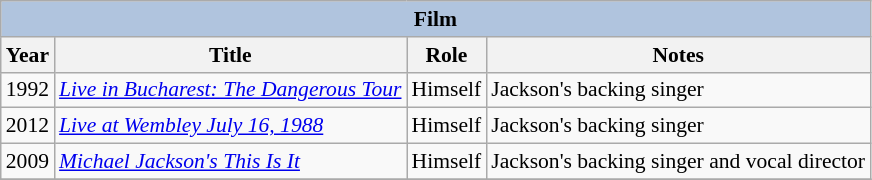<table class="wikitable" style="font-size:90%;">
<tr>
<th colspan="4" style="background: LightSteelBlue;">Film</th>
</tr>
<tr>
<th>Year</th>
<th>Title</th>
<th>Role</th>
<th>Notes</th>
</tr>
<tr>
<td>1992</td>
<td><em><a href='#'>Live in Bucharest: The Dangerous Tour</a></em></td>
<td>Himself</td>
<td>Jackson's backing singer</td>
</tr>
<tr>
<td>2012</td>
<td><em><a href='#'>Live at Wembley July 16, 1988</a></em></td>
<td>Himself</td>
<td>Jackson's backing singer</td>
</tr>
<tr>
<td>2009</td>
<td><em><a href='#'>Michael Jackson's This Is It</a></em></td>
<td>Himself</td>
<td>Jackson's backing singer and vocal director</td>
</tr>
<tr>
</tr>
</table>
